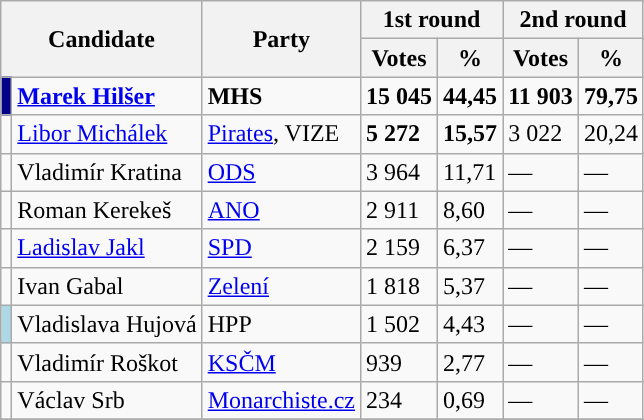<table class="wikitable sortable">
<tr>
<th colspan="2" rowspan="2">Candidate</th>
<th rowspan="2">Party</th>
<th colspan="2">1st round</th>
<th colspan="2">2nd round</th>
</tr>
<tr>
<th>Votes</th>
<th>%</th>
<th>Votes</th>
<th>%</th>
</tr>
<tr>
<td style="background-color:darkblue"></td>
<td><strong><a href='#'>Marek Hilšer</a></strong></td>
<td><strong>MHS</strong></td>
<td><strong>15 045</strong></td>
<td><strong>44,45</strong></td>
<td><strong>11 903</strong></td>
<td><strong>79,75</strong></td>
</tr>
<tr>
<td style="background-color:"></td>
<td><a href='#'>Libor Michálek</a></td>
<td><a href='#'>Pirates</a>, VIZE</td>
<td><strong>5 272</strong></td>
<td><strong>15,57</strong></td>
<td>3 022</td>
<td>20,24</td>
</tr>
<tr>
<td style="background-color:"></td>
<td>Vladimír Kratina</td>
<td><a href='#'>ODS</a></td>
<td>3 964</td>
<td>11,71</td>
<td>—</td>
<td>—</td>
</tr>
<tr>
<td style="background-color:"></td>
<td>Roman Kerekeš</td>
<td><a href='#'>ANO</a></td>
<td>2 911</td>
<td>8,60</td>
<td>—</td>
<td>—</td>
</tr>
<tr>
<td style="background-color:"></td>
<td><a href='#'>Ladislav Jakl</a></td>
<td><a href='#'>SPD</a></td>
<td>2 159</td>
<td>6,37</td>
<td>—</td>
<td>—</td>
</tr>
<tr>
<td style="background-color:"></td>
<td>Ivan Gabal</td>
<td><a href='#'>Zelení</a></td>
<td>1 818</td>
<td>5,37</td>
<td>—</td>
<td>—</td>
</tr>
<tr>
<td style="background-color:lightblue"></td>
<td>Vladislava Hujová</td>
<td>HPP</td>
<td>1 502</td>
<td>4,43</td>
<td>—</td>
<td>—</td>
</tr>
<tr>
<td style="background-color:"></td>
<td>Vladimír Roškot</td>
<td><a href='#'>KSČM</a></td>
<td>939</td>
<td>2,77</td>
<td>—</td>
<td>—</td>
</tr>
<tr>
<td style="background-color:"></td>
<td>Václav Srb</td>
<td><a href='#'>Monarchiste.cz</a></td>
<td>234</td>
<td>0,69</td>
<td>—</td>
<td>—</td>
</tr>
<tr>
</tr>
</table>
